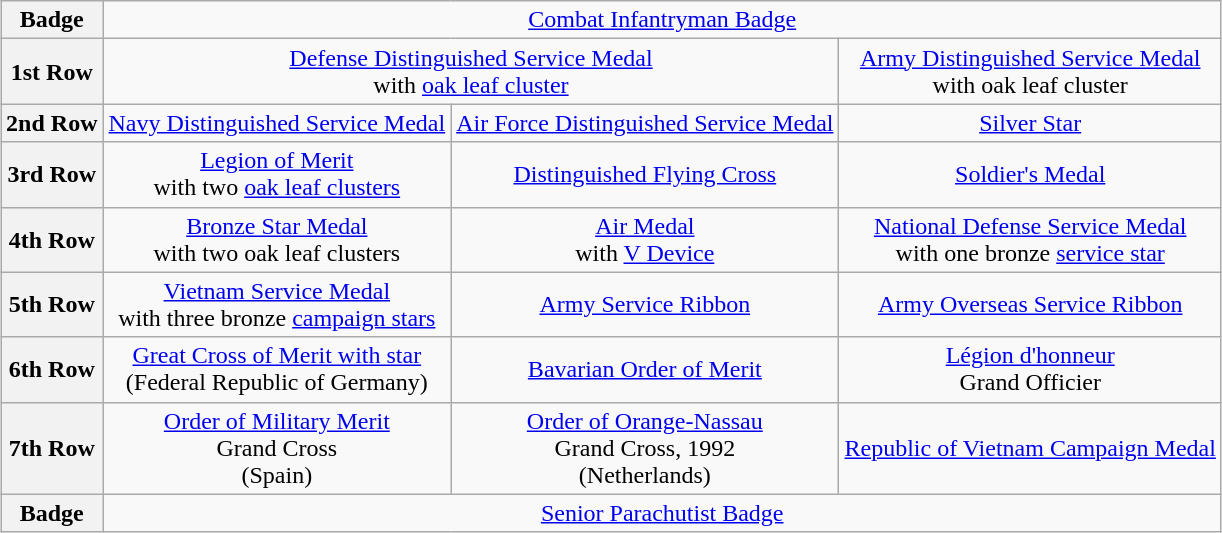<table class="wikitable" style="margin:1em auto; text-align:center;">
<tr>
<th>Badge</th>
<td colspan="3"><a href='#'>Combat Infantryman Badge</a></td>
</tr>
<tr>
<th>1st Row</th>
<td colspan="2"><a href='#'>Defense Distinguished Service Medal</a><br>with <a href='#'>oak leaf cluster</a></td>
<td colspan="2"><a href='#'>Army Distinguished Service Medal</a><br>with oak leaf cluster</td>
</tr>
<tr>
<th>2nd Row</th>
<td><a href='#'>Navy Distinguished Service Medal</a></td>
<td><a href='#'>Air Force Distinguished Service Medal</a></td>
<td><a href='#'>Silver Star</a></td>
</tr>
<tr>
<th>3rd Row</th>
<td><a href='#'>Legion of Merit</a> <br>with two <a href='#'>oak leaf clusters</a></td>
<td><a href='#'>Distinguished Flying Cross</a></td>
<td><a href='#'>Soldier's Medal</a></td>
</tr>
<tr>
<th>4th Row</th>
<td><a href='#'>Bronze Star Medal</a>  <br>with two oak leaf clusters</td>
<td><a href='#'>Air Medal</a> <br>with <a href='#'>V Device</a></td>
<td><a href='#'>National Defense Service Medal</a> <br>with one bronze <a href='#'>service star</a></td>
</tr>
<tr>
<th>5th Row</th>
<td><a href='#'>Vietnam Service Medal</a> <br>with three bronze <a href='#'>campaign stars</a></td>
<td><a href='#'>Army Service Ribbon</a></td>
<td><a href='#'>Army Overseas Service Ribbon</a></td>
</tr>
<tr>
<th>6th Row</th>
<td><a href='#'>Great Cross of Merit with star</a><br>(Federal Republic of Germany)</td>
<td><a href='#'>Bavarian Order of Merit</a></td>
<td><a href='#'>Légion d'honneur</a> <br>Grand Officier</td>
</tr>
<tr>
<th>7th Row</th>
<td><a href='#'>Order of Military Merit</a><br> Grand Cross<br>(Spain)</td>
<td><a href='#'>Order of Orange-Nassau</a> <br>Grand Cross, 1992<br>(Netherlands)</td>
<td><a href='#'>Republic of Vietnam Campaign Medal</a></td>
</tr>
<tr>
<th>Badge</th>
<td colspan="3"><a href='#'>Senior Parachutist Badge</a></td>
</tr>
</table>
